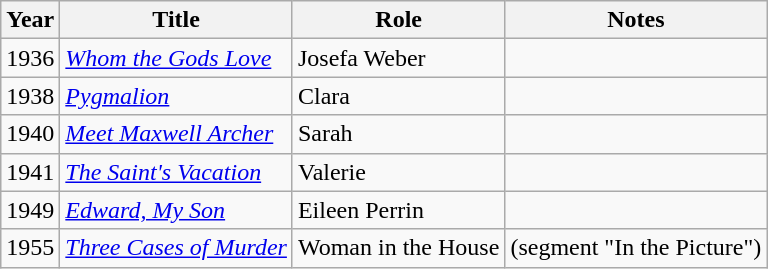<table class="wikitable">
<tr>
<th>Year</th>
<th>Title</th>
<th>Role</th>
<th>Notes</th>
</tr>
<tr>
<td>1936</td>
<td><em><a href='#'>Whom the Gods Love</a></em></td>
<td>Josefa Weber</td>
<td></td>
</tr>
<tr>
<td>1938</td>
<td><em><a href='#'>Pygmalion</a></em></td>
<td>Clara</td>
<td></td>
</tr>
<tr>
<td>1940</td>
<td><em><a href='#'>Meet Maxwell Archer</a></em></td>
<td>Sarah</td>
<td></td>
</tr>
<tr>
<td>1941</td>
<td><em><a href='#'>The Saint's Vacation</a></em></td>
<td>Valerie</td>
<td></td>
</tr>
<tr>
<td>1949</td>
<td><em><a href='#'>Edward, My Son</a></em></td>
<td>Eileen Perrin</td>
<td></td>
</tr>
<tr>
<td>1955</td>
<td><em><a href='#'>Three Cases of Murder</a></em></td>
<td>Woman in the House</td>
<td>(segment "In the Picture")</td>
</tr>
</table>
